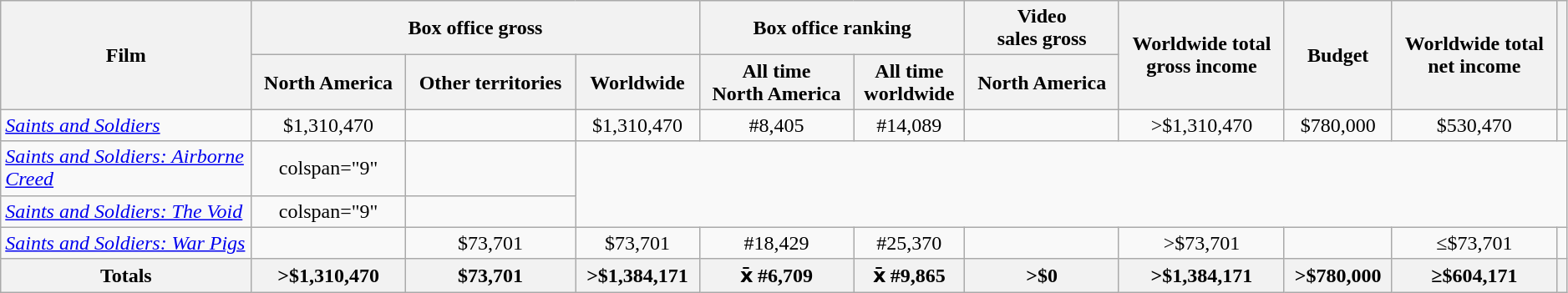<table class="wikitable sortable" width=99% border="1" style="text-align: center;">
<tr>
<th rowspan="2" style="width:16%;">Film</th>
<th colspan="3">Box office gross</th>
<th colspan="2">Box office ranking</th>
<th>Video <br>sales gross</th>
<th rowspan="2">Worldwide total <br>gross income</th>
<th rowspan="2">Budget</th>
<th rowspan="2">Worldwide total <br>net income</th>
<th rowspan="2"></th>
</tr>
<tr>
<th>North America</th>
<th>Other territories</th>
<th>Worldwide</th>
<th>All time <br>North America</th>
<th>All time <br>worldwide</th>
<th>North America</th>
</tr>
<tr>
<td style="text-align: left;"><em><a href='#'>Saints and Soldiers</a></em></td>
<td>$1,310,470</td>
<td></td>
<td>$1,310,470</td>
<td>#8,405</td>
<td>#14,089</td>
<td></td>
<td>>$1,310,470</td>
<td>$780,000</td>
<td>$530,470</td>
<td></td>
</tr>
<tr>
<td style="text-align: left;"><em><a href='#'>Saints and Soldiers: Airborne Creed</a></em></td>
<td>colspan="9" </td>
<td></td>
</tr>
<tr>
<td style="text-align: left;"><em><a href='#'>Saints and Soldiers: The Void</a></em></td>
<td>colspan="9" </td>
<td></td>
</tr>
<tr>
<td style="text-align: left;"><em><a href='#'>Saints and Soldiers: War Pigs</a></em></td>
<td></td>
<td>$73,701</td>
<td>$73,701</td>
<td>#18,429</td>
<td>#25,370</td>
<td></td>
<td>>$73,701</td>
<td></td>
<td>≤$73,701</td>
<td></td>
</tr>
<tr>
<th>Totals</th>
<th>>$1,310,470</th>
<th>$73,701</th>
<th>>$1,384,171</th>
<th>x̄ #6,709</th>
<th>x̄ #9,865</th>
<th>>$0</th>
<th>>$1,384,171</th>
<th>>$780,000</th>
<th>≥$604,171</th>
<th></th>
</tr>
</table>
